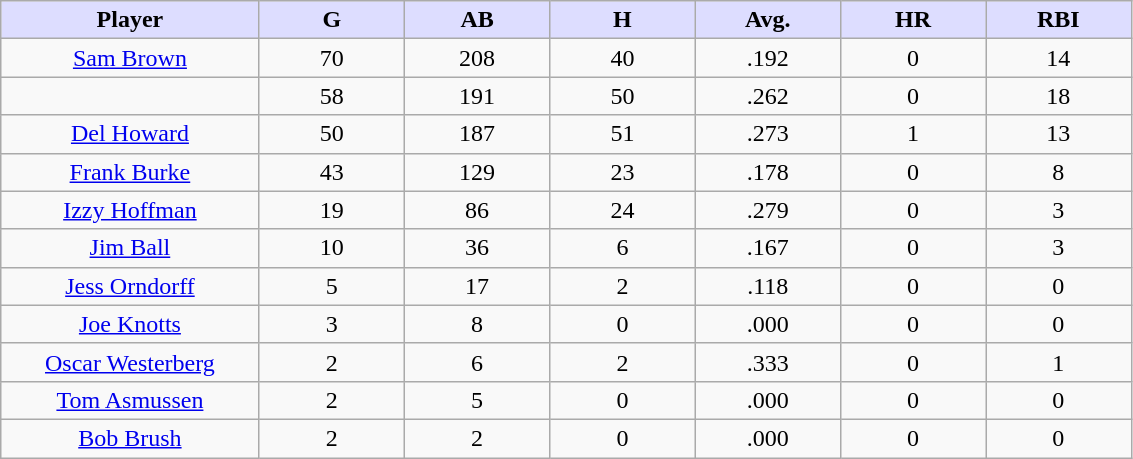<table class="wikitable sortable">
<tr>
<th style="background:#ddf; width:16%;">Player</th>
<th style="background:#ddf; width:9%;">G</th>
<th style="background:#ddf; width:9%;">AB</th>
<th style="background:#ddf; width:9%;">H</th>
<th style="background:#ddf; width:9%;">Avg.</th>
<th style="background:#ddf; width:9%;">HR</th>
<th style="background:#ddf; width:9%;">RBI</th>
</tr>
<tr style="text-align:center;">
<td><a href='#'>Sam Brown</a></td>
<td>70</td>
<td>208</td>
<td>40</td>
<td>.192</td>
<td>0</td>
<td>14</td>
</tr>
<tr align=center>
<td></td>
<td>58</td>
<td>191</td>
<td>50</td>
<td>.262</td>
<td>0</td>
<td>18</td>
</tr>
<tr align=center>
<td><a href='#'>Del Howard</a></td>
<td>50</td>
<td>187</td>
<td>51</td>
<td>.273</td>
<td>1</td>
<td>13</td>
</tr>
<tr align=center>
<td><a href='#'>Frank Burke</a></td>
<td>43</td>
<td>129</td>
<td>23</td>
<td>.178</td>
<td>0</td>
<td>8</td>
</tr>
<tr align=center>
<td><a href='#'>Izzy Hoffman</a></td>
<td>19</td>
<td>86</td>
<td>24</td>
<td>.279</td>
<td>0</td>
<td>3</td>
</tr>
<tr align=center>
<td><a href='#'>Jim Ball</a></td>
<td>10</td>
<td>36</td>
<td>6</td>
<td>.167</td>
<td>0</td>
<td>3</td>
</tr>
<tr align=center>
<td><a href='#'>Jess Orndorff</a></td>
<td>5</td>
<td>17</td>
<td>2</td>
<td>.118</td>
<td>0</td>
<td>0</td>
</tr>
<tr align=center>
<td><a href='#'>Joe Knotts</a></td>
<td>3</td>
<td>8</td>
<td>0</td>
<td>.000</td>
<td>0</td>
<td>0</td>
</tr>
<tr align=center>
<td><a href='#'>Oscar Westerberg</a></td>
<td>2</td>
<td>6</td>
<td>2</td>
<td>.333</td>
<td>0</td>
<td>1</td>
</tr>
<tr align=center>
<td><a href='#'>Tom Asmussen</a></td>
<td>2</td>
<td>5</td>
<td>0</td>
<td>.000</td>
<td>0</td>
<td>0</td>
</tr>
<tr align=center>
<td><a href='#'>Bob Brush</a></td>
<td>2</td>
<td>2</td>
<td>0</td>
<td>.000</td>
<td>0</td>
<td>0</td>
</tr>
</table>
